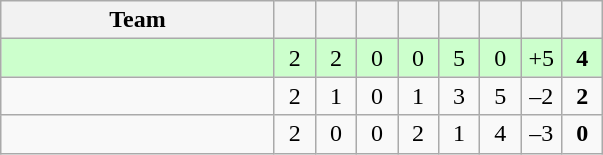<table class="wikitable" style="text-align:center">
<tr>
<th width=175>Team</th>
<th width=20></th>
<th width=20></th>
<th width=20></th>
<th width=20></th>
<th width=20></th>
<th width=20></th>
<th width=20></th>
<th width=20></th>
</tr>
<tr bgcolor="#ccffcc">
<td align="left"></td>
<td>2</td>
<td>2</td>
<td>0</td>
<td>0</td>
<td>5</td>
<td>0</td>
<td>+5</td>
<td><strong>4</strong></td>
</tr>
<tr>
<td align="left"></td>
<td>2</td>
<td>1</td>
<td>0</td>
<td>1</td>
<td>3</td>
<td>5</td>
<td>–2</td>
<td><strong>2</strong></td>
</tr>
<tr>
<td align="left"></td>
<td>2</td>
<td>0</td>
<td>0</td>
<td>2</td>
<td>1</td>
<td>4</td>
<td>–3</td>
<td><strong>0</strong></td>
</tr>
</table>
